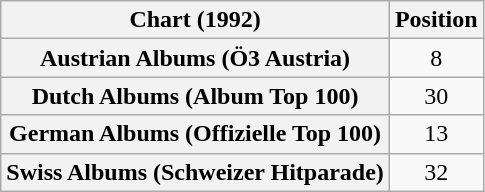<table class="wikitable sortable plainrowheaders">
<tr>
<th>Chart (1992)</th>
<th>Position</th>
</tr>
<tr>
<th scope="row">Austrian Albums (Ö3 Austria)</th>
<td style="text-align:center">8</td>
</tr>
<tr>
<th scope="row">Dutch Albums (Album Top 100)</th>
<td style="text-align:center">30</td>
</tr>
<tr>
<th scope="row">German Albums (Offizielle Top 100)</th>
<td style="text-align:center">13</td>
</tr>
<tr>
<th scope="row">Swiss Albums (Schweizer Hitparade)</th>
<td style="text-align:center">32</td>
</tr>
</table>
